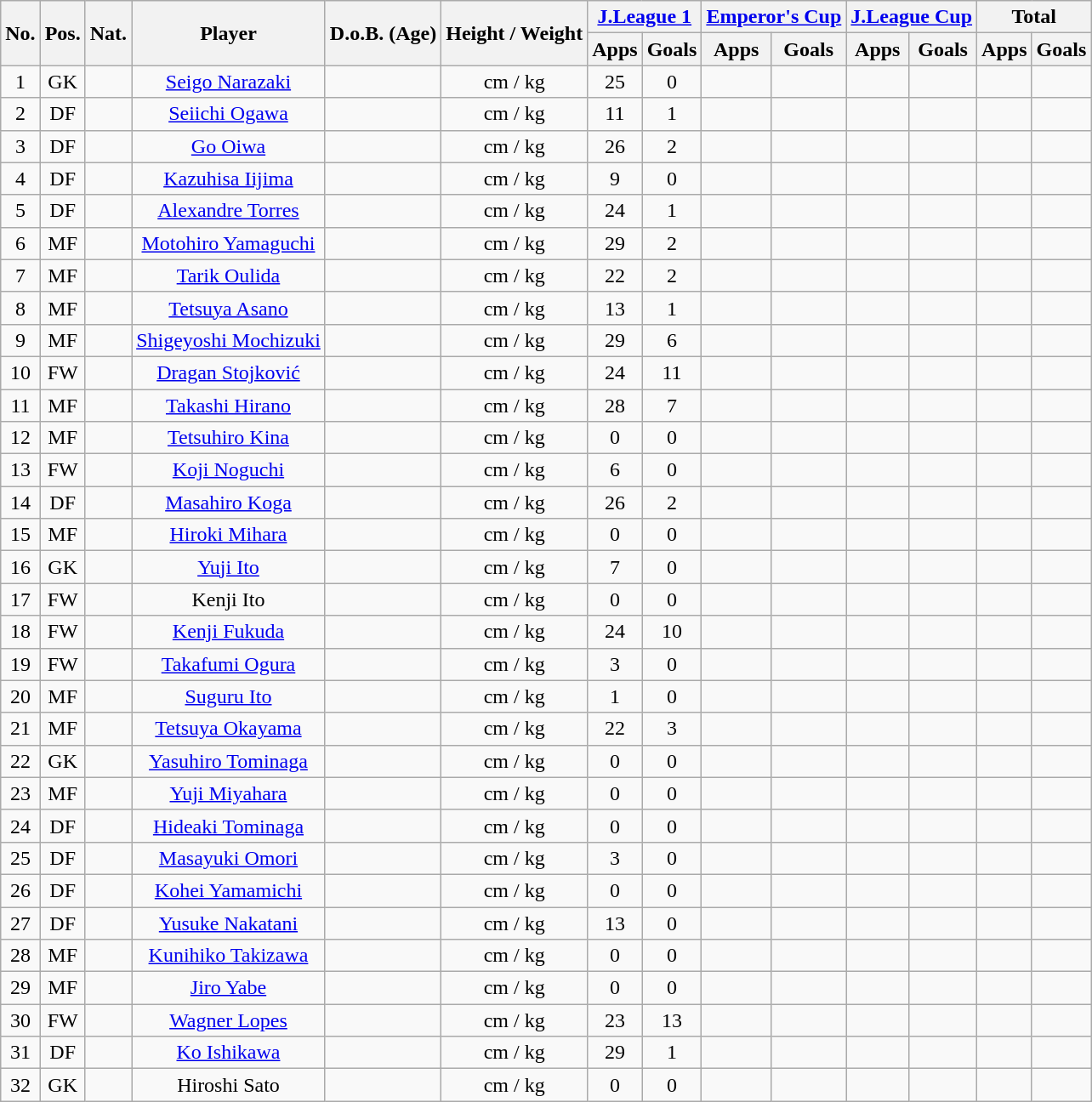<table class="wikitable" style="text-align:center;">
<tr>
<th rowspan="2">No.</th>
<th rowspan="2">Pos.</th>
<th rowspan="2">Nat.</th>
<th rowspan="2">Player</th>
<th rowspan="2">D.o.B. (Age)</th>
<th rowspan="2">Height / Weight</th>
<th colspan="2"><a href='#'>J.League 1</a></th>
<th colspan="2"><a href='#'>Emperor's Cup</a></th>
<th colspan="2"><a href='#'>J.League Cup</a></th>
<th colspan="2">Total</th>
</tr>
<tr>
<th>Apps</th>
<th>Goals</th>
<th>Apps</th>
<th>Goals</th>
<th>Apps</th>
<th>Goals</th>
<th>Apps</th>
<th>Goals</th>
</tr>
<tr>
<td>1</td>
<td>GK</td>
<td></td>
<td><a href='#'>Seigo Narazaki</a></td>
<td></td>
<td>cm / kg</td>
<td>25</td>
<td>0</td>
<td></td>
<td></td>
<td></td>
<td></td>
<td></td>
<td></td>
</tr>
<tr>
<td>2</td>
<td>DF</td>
<td></td>
<td><a href='#'>Seiichi Ogawa</a></td>
<td></td>
<td>cm / kg</td>
<td>11</td>
<td>1</td>
<td></td>
<td></td>
<td></td>
<td></td>
<td></td>
<td></td>
</tr>
<tr>
<td>3</td>
<td>DF</td>
<td></td>
<td><a href='#'>Go Oiwa</a></td>
<td></td>
<td>cm / kg</td>
<td>26</td>
<td>2</td>
<td></td>
<td></td>
<td></td>
<td></td>
<td></td>
<td></td>
</tr>
<tr>
<td>4</td>
<td>DF</td>
<td></td>
<td><a href='#'>Kazuhisa Iijima</a></td>
<td></td>
<td>cm / kg</td>
<td>9</td>
<td>0</td>
<td></td>
<td></td>
<td></td>
<td></td>
<td></td>
<td></td>
</tr>
<tr>
<td>5</td>
<td>DF</td>
<td></td>
<td><a href='#'>Alexandre Torres</a></td>
<td></td>
<td>cm / kg</td>
<td>24</td>
<td>1</td>
<td></td>
<td></td>
<td></td>
<td></td>
<td></td>
<td></td>
</tr>
<tr>
<td>6</td>
<td>MF</td>
<td></td>
<td><a href='#'>Motohiro Yamaguchi</a></td>
<td></td>
<td>cm / kg</td>
<td>29</td>
<td>2</td>
<td></td>
<td></td>
<td></td>
<td></td>
<td></td>
<td></td>
</tr>
<tr>
<td>7</td>
<td>MF</td>
<td></td>
<td><a href='#'>Tarik Oulida</a></td>
<td></td>
<td>cm / kg</td>
<td>22</td>
<td>2</td>
<td></td>
<td></td>
<td></td>
<td></td>
<td></td>
<td></td>
</tr>
<tr>
<td>8</td>
<td>MF</td>
<td></td>
<td><a href='#'>Tetsuya Asano</a></td>
<td></td>
<td>cm / kg</td>
<td>13</td>
<td>1</td>
<td></td>
<td></td>
<td></td>
<td></td>
<td></td>
<td></td>
</tr>
<tr>
<td>9</td>
<td>MF</td>
<td></td>
<td><a href='#'>Shigeyoshi Mochizuki</a></td>
<td></td>
<td>cm / kg</td>
<td>29</td>
<td>6</td>
<td></td>
<td></td>
<td></td>
<td></td>
<td></td>
<td></td>
</tr>
<tr>
<td>10</td>
<td>FW</td>
<td></td>
<td><a href='#'>Dragan Stojković</a></td>
<td></td>
<td>cm / kg</td>
<td>24</td>
<td>11</td>
<td></td>
<td></td>
<td></td>
<td></td>
<td></td>
<td></td>
</tr>
<tr>
<td>11</td>
<td>MF</td>
<td></td>
<td><a href='#'>Takashi Hirano</a></td>
<td></td>
<td>cm / kg</td>
<td>28</td>
<td>7</td>
<td></td>
<td></td>
<td></td>
<td></td>
<td></td>
<td></td>
</tr>
<tr>
<td>12</td>
<td>MF</td>
<td></td>
<td><a href='#'>Tetsuhiro Kina</a></td>
<td></td>
<td>cm / kg</td>
<td>0</td>
<td>0</td>
<td></td>
<td></td>
<td></td>
<td></td>
<td></td>
<td></td>
</tr>
<tr>
<td>13</td>
<td>FW</td>
<td></td>
<td><a href='#'>Koji Noguchi</a></td>
<td></td>
<td>cm / kg</td>
<td>6</td>
<td>0</td>
<td></td>
<td></td>
<td></td>
<td></td>
<td></td>
<td></td>
</tr>
<tr>
<td>14</td>
<td>DF</td>
<td></td>
<td><a href='#'>Masahiro Koga</a></td>
<td></td>
<td>cm / kg</td>
<td>26</td>
<td>2</td>
<td></td>
<td></td>
<td></td>
<td></td>
<td></td>
<td></td>
</tr>
<tr>
<td>15</td>
<td>MF</td>
<td></td>
<td><a href='#'>Hiroki Mihara</a></td>
<td></td>
<td>cm / kg</td>
<td>0</td>
<td>0</td>
<td></td>
<td></td>
<td></td>
<td></td>
<td></td>
<td></td>
</tr>
<tr>
<td>16</td>
<td>GK</td>
<td></td>
<td><a href='#'>Yuji Ito</a></td>
<td></td>
<td>cm / kg</td>
<td>7</td>
<td>0</td>
<td></td>
<td></td>
<td></td>
<td></td>
<td></td>
<td></td>
</tr>
<tr>
<td>17</td>
<td>FW</td>
<td></td>
<td>Kenji Ito</td>
<td></td>
<td>cm / kg</td>
<td>0</td>
<td>0</td>
<td></td>
<td></td>
<td></td>
<td></td>
<td></td>
<td></td>
</tr>
<tr>
<td>18</td>
<td>FW</td>
<td></td>
<td><a href='#'>Kenji Fukuda</a></td>
<td></td>
<td>cm / kg</td>
<td>24</td>
<td>10</td>
<td></td>
<td></td>
<td></td>
<td></td>
<td></td>
<td></td>
</tr>
<tr>
<td>19</td>
<td>FW</td>
<td></td>
<td><a href='#'>Takafumi Ogura</a></td>
<td></td>
<td>cm / kg</td>
<td>3</td>
<td>0</td>
<td></td>
<td></td>
<td></td>
<td></td>
<td></td>
<td></td>
</tr>
<tr>
<td>20</td>
<td>MF</td>
<td></td>
<td><a href='#'>Suguru Ito</a></td>
<td></td>
<td>cm / kg</td>
<td>1</td>
<td>0</td>
<td></td>
<td></td>
<td></td>
<td></td>
<td></td>
<td></td>
</tr>
<tr>
<td>21</td>
<td>MF</td>
<td></td>
<td><a href='#'>Tetsuya Okayama</a></td>
<td></td>
<td>cm / kg</td>
<td>22</td>
<td>3</td>
<td></td>
<td></td>
<td></td>
<td></td>
<td></td>
<td></td>
</tr>
<tr>
<td>22</td>
<td>GK</td>
<td></td>
<td><a href='#'>Yasuhiro Tominaga</a></td>
<td></td>
<td>cm / kg</td>
<td>0</td>
<td>0</td>
<td></td>
<td></td>
<td></td>
<td></td>
<td></td>
<td></td>
</tr>
<tr>
<td>23</td>
<td>MF</td>
<td></td>
<td><a href='#'>Yuji Miyahara</a></td>
<td></td>
<td>cm / kg</td>
<td>0</td>
<td>0</td>
<td></td>
<td></td>
<td></td>
<td></td>
<td></td>
<td></td>
</tr>
<tr>
<td>24</td>
<td>DF</td>
<td></td>
<td><a href='#'>Hideaki Tominaga</a></td>
<td></td>
<td>cm / kg</td>
<td>0</td>
<td>0</td>
<td></td>
<td></td>
<td></td>
<td></td>
<td></td>
<td></td>
</tr>
<tr>
<td>25</td>
<td>DF</td>
<td></td>
<td><a href='#'>Masayuki Omori</a></td>
<td></td>
<td>cm / kg</td>
<td>3</td>
<td>0</td>
<td></td>
<td></td>
<td></td>
<td></td>
<td></td>
<td></td>
</tr>
<tr>
<td>26</td>
<td>DF</td>
<td></td>
<td><a href='#'>Kohei Yamamichi</a></td>
<td></td>
<td>cm / kg</td>
<td>0</td>
<td>0</td>
<td></td>
<td></td>
<td></td>
<td></td>
<td></td>
<td></td>
</tr>
<tr>
<td>27</td>
<td>DF</td>
<td></td>
<td><a href='#'>Yusuke Nakatani</a></td>
<td></td>
<td>cm / kg</td>
<td>13</td>
<td>0</td>
<td></td>
<td></td>
<td></td>
<td></td>
<td></td>
<td></td>
</tr>
<tr>
<td>28</td>
<td>MF</td>
<td></td>
<td><a href='#'>Kunihiko Takizawa</a></td>
<td></td>
<td>cm / kg</td>
<td>0</td>
<td>0</td>
<td></td>
<td></td>
<td></td>
<td></td>
<td></td>
<td></td>
</tr>
<tr>
<td>29</td>
<td>MF</td>
<td></td>
<td><a href='#'>Jiro Yabe</a></td>
<td></td>
<td>cm / kg</td>
<td>0</td>
<td>0</td>
<td></td>
<td></td>
<td></td>
<td></td>
<td></td>
<td></td>
</tr>
<tr>
<td>30</td>
<td>FW</td>
<td></td>
<td><a href='#'>Wagner Lopes</a></td>
<td></td>
<td>cm / kg</td>
<td>23</td>
<td>13</td>
<td></td>
<td></td>
<td></td>
<td></td>
<td></td>
<td></td>
</tr>
<tr>
<td>31</td>
<td>DF</td>
<td></td>
<td><a href='#'>Ko Ishikawa</a></td>
<td></td>
<td>cm / kg</td>
<td>29</td>
<td>1</td>
<td></td>
<td></td>
<td></td>
<td></td>
<td></td>
<td></td>
</tr>
<tr>
<td>32</td>
<td>GK</td>
<td></td>
<td>Hiroshi Sato</td>
<td></td>
<td>cm / kg</td>
<td>0</td>
<td>0</td>
<td></td>
<td></td>
<td></td>
<td></td>
<td></td>
<td></td>
</tr>
</table>
